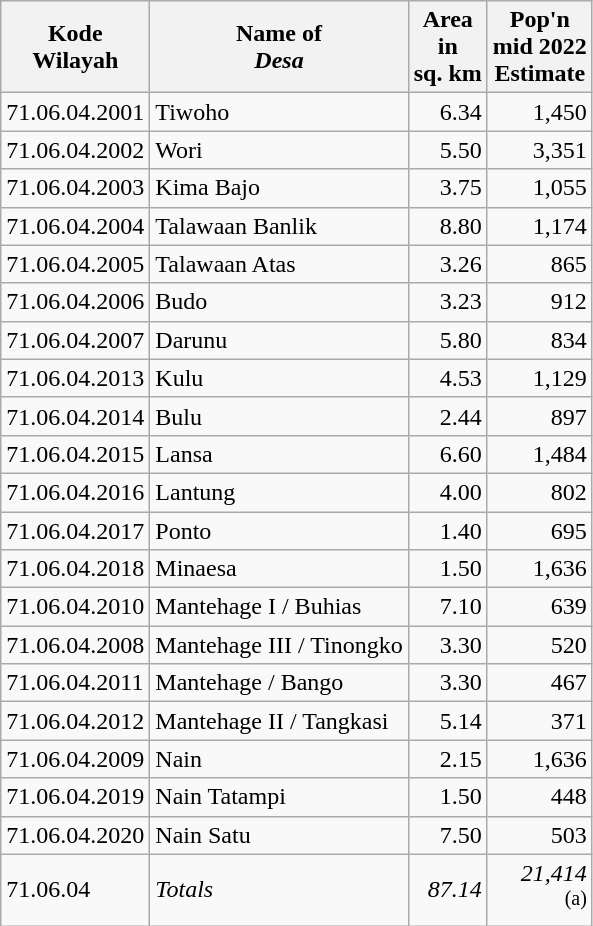<table class="wikitable">
<tr>
<th>Kode <br>Wilayah</th>
<th>Name of <br> <em>Desa</em></th>
<th>Area <br>in <br>sq. km</th>
<th>Pop'n <br>mid 2022<br>Estimate</th>
</tr>
<tr>
<td>71.06.04.2001</td>
<td>Tiwoho</td>
<td align="right">6.34</td>
<td align="right">1,450</td>
</tr>
<tr>
<td>71.06.04.2002</td>
<td>Wori</td>
<td align="right">5.50</td>
<td align="right">3,351</td>
</tr>
<tr>
<td>71.06.04.2003</td>
<td>Kima Bajo</td>
<td align="right">3.75</td>
<td align="right">1,055</td>
</tr>
<tr>
<td>71.06.04.2004</td>
<td>Talawaan Banlik</td>
<td align="right">8.80</td>
<td align="right">1,174</td>
</tr>
<tr>
<td>71.06.04.2005</td>
<td>Talawaan Atas</td>
<td align="right">3.26</td>
<td align="right">865</td>
</tr>
<tr>
<td>71.06.04.2006</td>
<td>Budo</td>
<td align="right">3.23</td>
<td align="right">912</td>
</tr>
<tr>
<td>71.06.04.2007</td>
<td>Darunu</td>
<td align="right">5.80</td>
<td align="right">834</td>
</tr>
<tr>
<td>71.06.04.2013</td>
<td>Kulu</td>
<td align="right">4.53</td>
<td align="right">1,129</td>
</tr>
<tr>
<td>71.06.04.2014</td>
<td>Bulu</td>
<td align="right">2.44</td>
<td align="right">897</td>
</tr>
<tr>
<td>71.06.04.2015</td>
<td>Lansa</td>
<td align="right">6.60</td>
<td align="right">1,484</td>
</tr>
<tr>
<td>71.06.04.2016</td>
<td>Lantung</td>
<td align="right">4.00</td>
<td align="right">802</td>
</tr>
<tr>
<td>71.06.04.2017</td>
<td>Ponto</td>
<td align="right">1.40</td>
<td align="right">695</td>
</tr>
<tr>
<td>71.06.04.2018</td>
<td>Minaesa</td>
<td align="right">1.50</td>
<td align="right">1,636</td>
</tr>
<tr>
<td>71.06.04.2010</td>
<td>Mantehage I / Buhias</td>
<td align="right">7.10</td>
<td align="right">639</td>
</tr>
<tr>
<td>71.06.04.2008</td>
<td>Mantehage III / Tinongko</td>
<td align="right">3.30</td>
<td align="right">520</td>
</tr>
<tr>
<td>71.06.04.2011</td>
<td>Mantehage / Bango</td>
<td align="right">3.30</td>
<td align="right">467</td>
</tr>
<tr>
<td>71.06.04.2012</td>
<td>Mantehage II / Tangkasi</td>
<td align="right">5.14</td>
<td align="right">371</td>
</tr>
<tr>
<td>71.06.04.2009</td>
<td>Nain</td>
<td align="right">2.15</td>
<td align="right">1,636</td>
</tr>
<tr>
<td>71.06.04.2019</td>
<td>Nain Tatampi</td>
<td align="right">1.50</td>
<td align="right">448</td>
</tr>
<tr>
<td>71.06.04.2020</td>
<td>Nain Satu</td>
<td align="right">7.50</td>
<td align="right">503</td>
</tr>
<tr>
<td>71.06.04</td>
<td><em>Totals</em></td>
<td align="right"><em>87.14</em></td>
<td align="right"><em>21,414</em><br><sup>(a)</sup></td>
</tr>
</table>
